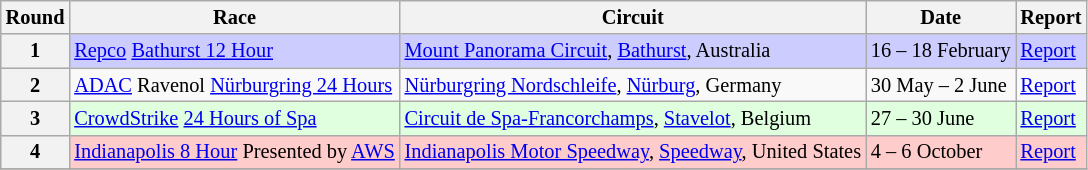<table class="wikitable" style=font-size:85%;>
<tr>
<th>Round</th>
<th>Race</th>
<th>Circuit</th>
<th>Date</th>
<th>Report</th>
</tr>
<tr bgcolor=#CCCCFF>
<th>1</th>
<td> <a href='#'>Repco</a> <a href='#'>Bathurst 12 Hour</a></td>
<td><a href='#'>Mount Panorama Circuit</a>, <a href='#'>Bathurst</a>, Australia</td>
<td>16 – 18 February</td>
<td><a href='#'>Report</a></td>
</tr>
<tr>
<th>2</th>
<td> <a href='#'>ADAC</a> Ravenol <a href='#'>Nürburgring 24 Hours</a></td>
<td><a href='#'>Nürburgring Nordschleife</a>, <a href='#'>Nürburg</a>, Germany</td>
<td>30 May – 2 June</td>
<td><a href='#'>Report</a></td>
</tr>
<tr bgcolor=#DFFFDF>
<th>3</th>
<td> <a href='#'>CrowdStrike</a> <a href='#'>24 Hours of Spa</a></td>
<td><a href='#'>Circuit de Spa-Francorchamps</a>, <a href='#'>Stavelot</a>, Belgium</td>
<td>27 – 30 June</td>
<td><a href='#'>Report</a></td>
</tr>
<tr bgcolor=#FFCCCC>
<th>4</th>
<td> <a href='#'>Indianapolis 8 Hour</a> Presented by <a href='#'>AWS</a></td>
<td><a href='#'>Indianapolis Motor Speedway</a>, <a href='#'>Speedway</a>, United States</td>
<td>4 – 6 October</td>
<td><a href='#'>Report</a></td>
</tr>
<tr>
</tr>
</table>
